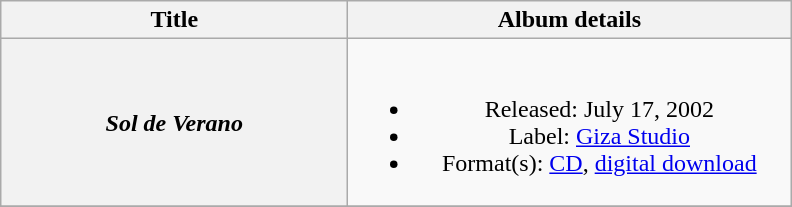<table class="wikitable plainrowheaders" style="text-align:center;">
<tr>
<th style="width:14em;">Title</th>
<th style="width:18em;">Album details</th>
</tr>
<tr>
<th scope="row"><em>Sol de Verano</em></th>
<td><br><ul><li>Released: July 17, 2002</li><li>Label: <a href='#'>Giza Studio</a></li><li>Format(s): <a href='#'>CD</a>, <a href='#'>digital download</a></li></ul></td>
</tr>
<tr>
</tr>
</table>
